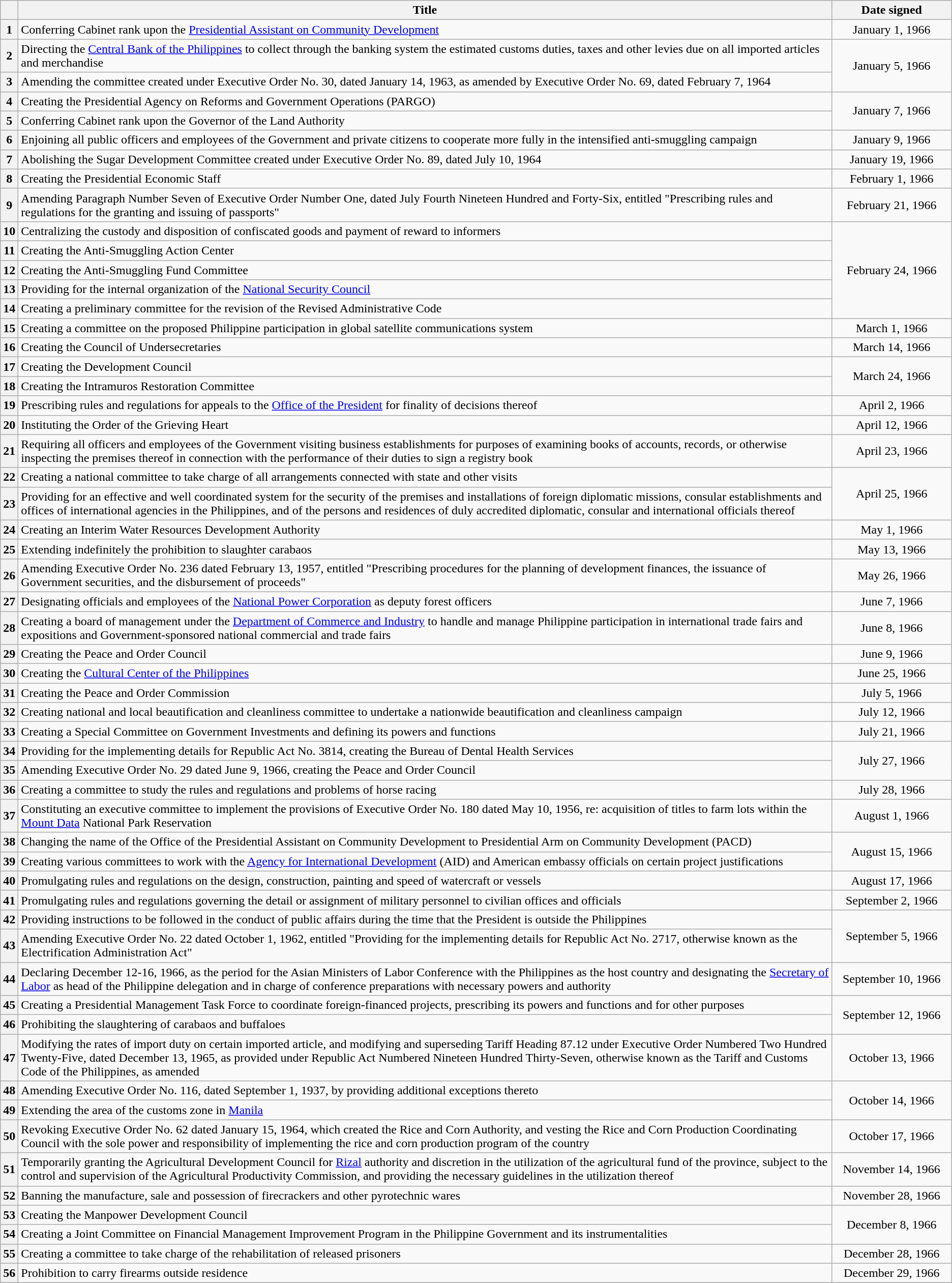<table class="wikitable sortable" style="text-align:center;">
<tr>
<th scope="col"></th>
<th scope="col">Title</th>
<th scope="col" width="150px">Date signed</th>
</tr>
<tr>
<th scope="row">1</th>
<td style="text-align:left;">Conferring Cabinet rank upon the <a href='#'>Presidential Assistant on Community Development</a></td>
<td>January 1, 1966</td>
</tr>
<tr>
<th scope="row">2</th>
<td style="text-align:left;">Directing the <a href='#'>Central Bank of the Philippines</a> to collect through the banking system the estimated customs duties, taxes and other levies due on all imported articles and merchandise</td>
<td rowspan="2">January 5, 1966</td>
</tr>
<tr>
<th scope="row">3</th>
<td style="text-align:left;">Amending the committee created under Executive Order No. 30, dated January 14, 1963, as amended by Executive Order No. 69, dated February 7, 1964</td>
</tr>
<tr>
<th scope="row">4</th>
<td style="text-align:left;">Creating the Presidential Agency on Reforms and Government Operations (PARGO)</td>
<td rowspan="2">January 7, 1966</td>
</tr>
<tr>
<th scope="row">5</th>
<td style="text-align:left;">Conferring Cabinet rank upon the Governor of the Land Authority</td>
</tr>
<tr>
<th scope="row">6</th>
<td style="text-align:left;">Enjoining all public officers and employees of the Government and private citizens to cooperate more fully in the intensified anti-smuggling campaign</td>
<td>January 9, 1966</td>
</tr>
<tr>
<th scope="row">7</th>
<td style="text-align:left;">Abolishing the Sugar Development Committee created under Executive Order No. 89, dated July 10, 1964</td>
<td>January 19, 1966</td>
</tr>
<tr>
<th scope="row">8</th>
<td style="text-align:left;">Creating the Presidential Economic Staff</td>
<td>February 1, 1966</td>
</tr>
<tr>
<th scope="row">9</th>
<td style="text-align:left;">Amending Paragraph Number Seven of Executive Order Number One, dated July Fourth Nineteen Hundred and Forty-Six, entitled "Prescribing rules and regulations for the granting and issuing of passports"</td>
<td>February 21, 1966</td>
</tr>
<tr>
<th scope="row">10</th>
<td style="text-align:left;">Centralizing the custody and disposition of confiscated goods and payment of reward to informers</td>
<td rowspan="5">February 24, 1966</td>
</tr>
<tr>
<th scope="row">11</th>
<td style="text-align:left;">Creating the Anti-Smuggling Action Center</td>
</tr>
<tr>
<th scope="row">12</th>
<td style="text-align:left;">Creating the Anti-Smuggling Fund Committee</td>
</tr>
<tr>
<th scope="row">13</th>
<td style="text-align:left;">Providing for the internal organization of the <a href='#'>National Security Council</a></td>
</tr>
<tr>
<th scope="row">14</th>
<td style="text-align:left;">Creating a preliminary committee for the revision of the Revised Administrative Code</td>
</tr>
<tr>
<th scope="row">15</th>
<td style="text-align:left;">Creating a committee on the proposed Philippine participation in global satellite communications system</td>
<td>March 1, 1966</td>
</tr>
<tr>
<th scope="row">16</th>
<td style="text-align:left;">Creating the Council of Undersecretaries</td>
<td>March 14, 1966</td>
</tr>
<tr>
<th scope="row">17</th>
<td style="text-align:left;">Creating the Development Council</td>
<td rowspan="2">March 24, 1966</td>
</tr>
<tr>
<th scope="row">18</th>
<td style="text-align:left;">Creating the Intramuros Restoration Committee</td>
</tr>
<tr>
<th scope="row">19</th>
<td style="text-align:left;">Prescribing rules and regulations for appeals to the <a href='#'>Office of the President</a> for finality of decisions thereof</td>
<td>April 2, 1966</td>
</tr>
<tr>
<th scope="row">20</th>
<td style="text-align:left;">Instituting the Order of the Grieving Heart</td>
<td>April 12, 1966</td>
</tr>
<tr>
<th scope="row">21</th>
<td style="text-align:left;">Requiring all officers and employees of the Government visiting business establishments for purposes of examining books of accounts, records, or otherwise inspecting the premises thereof in connection with the performance of their duties to sign a registry book</td>
<td>April 23, 1966</td>
</tr>
<tr>
<th scope="row">22</th>
<td style="text-align:left;">Creating a national committee to take charge of all arrangements connected with state and other visits</td>
<td rowspan="2">April 25, 1966</td>
</tr>
<tr>
<th scope="row">23</th>
<td style="text-align:left;">Providing for an effective and well coordinated system for the security of the premises and installations of foreign diplomatic missions, consular establishments and offices of international agencies in the Philippines, and of the persons and residences of duly accredited diplomatic, consular and international officials thereof</td>
</tr>
<tr>
<th scope="row">24</th>
<td style="text-align:left;">Creating an Interim Water Resources Development Authority</td>
<td>May 1, 1966</td>
</tr>
<tr>
<th scope="row">25</th>
<td style="text-align:left;">Extending indefinitely the prohibition to slaughter carabaos</td>
<td>May 13, 1966</td>
</tr>
<tr>
<th scope="row">26</th>
<td style="text-align:left;">Amending Executive Order No. 236 dated February 13, 1957, entitled "Prescribing procedures for the planning of development finances, the issuance of Government securities, and the disbursement of proceeds"</td>
<td>May 26, 1966</td>
</tr>
<tr>
<th scope="row">27</th>
<td style="text-align:left;">Designating officials and employees of the <a href='#'>National Power Corporation</a> as deputy forest officers</td>
<td>June 7, 1966</td>
</tr>
<tr>
<th scope="row">28</th>
<td style="text-align:left;">Creating a board of management under the <a href='#'>Department of Commerce and Industry</a> to handle and manage Philippine participation in international trade fairs and expositions and Government-sponsored national commercial and trade fairs</td>
<td>June 8, 1966</td>
</tr>
<tr>
<th scope="row">29</th>
<td style="text-align:left;">Creating the Peace and Order Council</td>
<td>June 9, 1966</td>
</tr>
<tr>
<th scope="row">30</th>
<td style="text-align:left;">Creating the <a href='#'>Cultural Center of the Philippines</a></td>
<td>June 25, 1966</td>
</tr>
<tr>
<th scope="row">31</th>
<td style="text-align:left;">Creating the Peace and Order Commission</td>
<td>July 5, 1966</td>
</tr>
<tr>
<th scope="row">32</th>
<td style="text-align:left;">Creating national and local beautification and cleanliness committee to undertake a nationwide beautification and cleanliness campaign</td>
<td>July 12, 1966</td>
</tr>
<tr>
<th scope="row">33</th>
<td style="text-align:left;">Creating a Special Committee on Government Investments and defining its powers and functions</td>
<td>July 21, 1966</td>
</tr>
<tr>
<th scope="row">34</th>
<td style="text-align:left;">Providing for the implementing details for Republic Act No. 3814, creating the Bureau of Dental Health Services</td>
<td rowspan="2">July 27, 1966</td>
</tr>
<tr>
<th scope="row">35</th>
<td style="text-align:left;">Amending Executive Order No. 29 dated June 9, 1966, creating the Peace and Order Council</td>
</tr>
<tr>
<th scope="row">36</th>
<td style="text-align:left;">Creating a committee to study the rules and regulations and problems of horse racing</td>
<td>July 28, 1966</td>
</tr>
<tr>
<th scope="row">37</th>
<td style="text-align:left;">Constituting an executive committee to implement the provisions of Executive Order No. 180 dated May 10, 1956, re: acquisition of titles to farm lots within the <a href='#'>Mount Data</a> National Park Reservation</td>
<td>August 1, 1966</td>
</tr>
<tr>
<th scope="row">38</th>
<td style="text-align:left;">Changing the name of the Office of the Presidential Assistant on Community Development to Presidential Arm on Community Development (PACD)</td>
<td rowspan="2">August 15, 1966</td>
</tr>
<tr>
<th scope="row">39</th>
<td style="text-align:left;">Creating various committees to work with the <a href='#'>Agency for International Development</a> (AID) and American embassy officials on certain project justifications</td>
</tr>
<tr>
<th scope="row">40</th>
<td style="text-align:left;">Promulgating rules and regulations on the design, construction, painting and speed of watercraft or vessels</td>
<td>August 17, 1966</td>
</tr>
<tr>
<th scope="row">41</th>
<td style="text-align:left;">Promulgating rules and regulations governing the detail or assignment of military personnel to civilian offices and officials</td>
<td>September 2, 1966</td>
</tr>
<tr>
<th scope="row">42</th>
<td style="text-align:left;">Providing instructions to be followed in the conduct of public affairs during the time that the President is outside the Philippines</td>
<td rowspan="2">September 5, 1966</td>
</tr>
<tr>
<th scope="row">43</th>
<td style="text-align:left;">Amending Executive Order No. 22 dated October 1, 1962, entitled "Providing for the implementing details for Republic Act No. 2717, otherwise known as the Electrification Administration Act"</td>
</tr>
<tr>
<th scope="row">44</th>
<td style="text-align:left;">Declaring December 12-16, 1966, as the period for the Asian Ministers of Labor Conference with the Philippines as the host country and designating the <a href='#'>Secretary of Labor</a> as head of the Philippine delegation and in charge of conference preparations with necessary powers and authority</td>
<td>September 10, 1966</td>
</tr>
<tr>
<th scope="row">45</th>
<td style="text-align:left;">Creating a Presidential Management Task Force to coordinate foreign-financed projects, prescribing its powers and functions and for other purposes</td>
<td rowspan="2">September 12, 1966</td>
</tr>
<tr>
<th scope="row">46</th>
<td style="text-align:left;">Prohibiting the slaughtering of carabaos and buffaloes</td>
</tr>
<tr>
<th scope="row">47</th>
<td style="text-align:left;">Modifying the rates of import duty on certain imported article, and modifying and superseding Tariff Heading 87.12 under Executive Order Numbered Two Hundred Twenty-Five, dated December 13, 1965, as provided under Republic Act Numbered Nineteen Hundred Thirty-Seven, otherwise known as the Tariff and Customs Code of the Philippines, as amended</td>
<td>October 13, 1966</td>
</tr>
<tr>
<th scope="row">48</th>
<td style="text-align:left;">Amending Executive Order No. 116, dated September 1, 1937, by providing additional exceptions thereto</td>
<td rowspan="2">October 14, 1966</td>
</tr>
<tr>
<th scope="row">49</th>
<td style="text-align:left;">Extending the area of the customs zone in <a href='#'>Manila</a></td>
</tr>
<tr>
<th scope="row">50</th>
<td style="text-align:left;">Revoking Executive Order No. 62 dated January 15, 1964, which created the Rice and Corn Authority, and vesting the Rice and Corn Production Coordinating Council with the sole power and responsibility of implementing the rice and corn production program of the country</td>
<td>October 17, 1966</td>
</tr>
<tr>
<th scope="row">51</th>
<td style="text-align:left;">Temporarily granting the Agricultural Development Council for <a href='#'>Rizal</a> authority and discretion in the utilization of the agricultural fund of the province, subject to the control and supervision of the Agricultural Productivity Commission, and providing the necessary guidelines in the utilization thereof</td>
<td>November 14, 1966</td>
</tr>
<tr>
<th scope="row">52</th>
<td style="text-align:left;">Banning the manufacture, sale and possession of firecrackers and other pyrotechnic wares</td>
<td>November 28, 1966</td>
</tr>
<tr>
<th scope="row">53</th>
<td style="text-align:left;">Creating the Manpower Development Council</td>
<td rowspan="2">December 8, 1966</td>
</tr>
<tr>
<th scope="row">54</th>
<td style="text-align:left;">Creating a Joint Committee on Financial Management Improvement Program in the Philippine Government and its instrumentalities</td>
</tr>
<tr>
<th scope="row">55</th>
<td style="text-align:left;">Creating a committee to take charge of the rehabilitation of released prisoners</td>
<td>December 28, 1966</td>
</tr>
<tr>
<th scope="row">56</th>
<td style="text-align:left;">Prohibition to carry firearms outside residence</td>
<td>December 29, 1966</td>
</tr>
</table>
